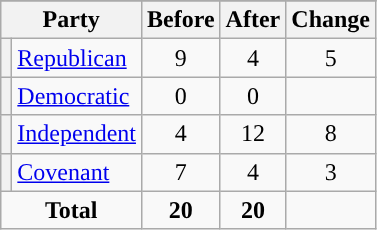<table class="wikitable" style="text-align:center;">
<tr>
</tr>
<tr>
<th colspan=2>Party</th>
<th>Before</th>
<th>After</th>
<th>Change</th>
</tr>
<tr>
<th style="background-color:"></th>
<td style="text-align:left;"><a href='#'>Republican</a></td>
<td>9</td>
<td>4</td>
<td> 5</td>
</tr>
<tr>
<th style="background-color:"></th>
<td style="text-align:left;"><a href='#'>Democratic</a></td>
<td>0</td>
<td>0</td>
<td></td>
</tr>
<tr>
<th style="background-color:"></th>
<td style="text-align:left;"><a href='#'>Independent</a></td>
<td>4</td>
<td>12</td>
<td> 8</td>
</tr>
<tr>
<th style="background-color:"></th>
<td style="text-align:left;"><a href='#'>Covenant</a></td>
<td>7</td>
<td>4</td>
<td> 3</td>
</tr>
<tr>
<td colspan=2><strong>Total</strong></td>
<td><strong>20</strong></td>
<td><strong>20</strong></td>
<td></td>
</tr>
</table>
